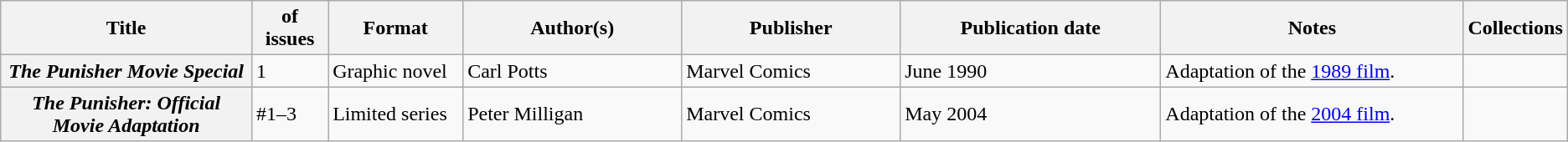<table class="wikitable">
<tr>
<th>Title</th>
<th style="width:40pt"> of issues</th>
<th style="width:75pt">Format</th>
<th style="width:125pt">Author(s)</th>
<th style="width:125pt">Publisher</th>
<th style="width:150pt">Publication date</th>
<th style="width:175pt">Notes</th>
<th>Collections</th>
</tr>
<tr>
<th><em>The Punisher Movie Special</em></th>
<td>1</td>
<td>Graphic novel</td>
<td>Carl Potts</td>
<td>Marvel Comics</td>
<td>June 1990</td>
<td>Adaptation of the <a href='#'>1989 film</a>.</td>
<td></td>
</tr>
<tr>
<th><em>The Punisher: Official Movie Adaptation</em></th>
<td>#1–3</td>
<td>Limited series</td>
<td>Peter Milligan</td>
<td>Marvel Comics</td>
<td>May 2004</td>
<td>Adaptation of the <a href='#'>2004 film</a>.</td>
<td></td>
</tr>
</table>
